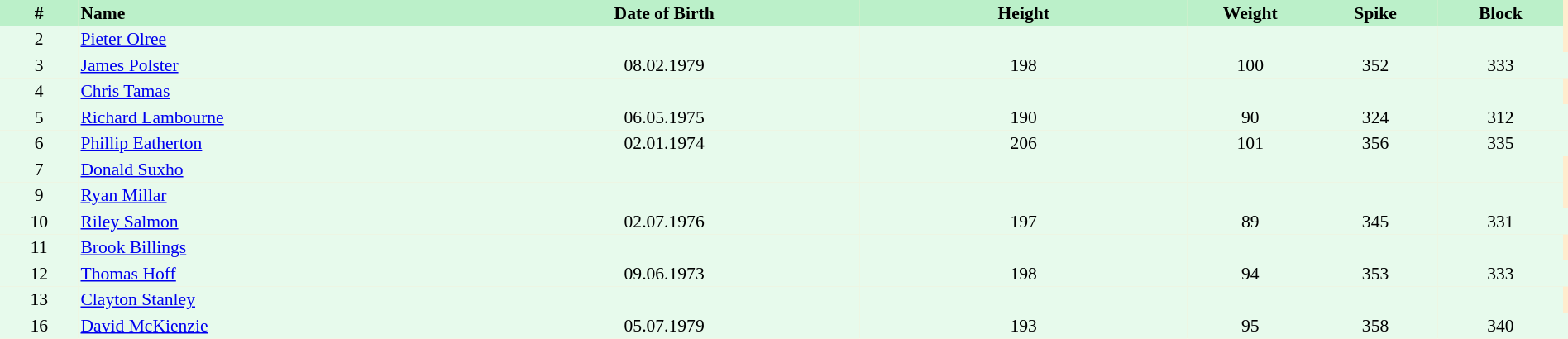<table border=0 cellpadding=2 cellspacing=0  |- bgcolor=#FFECCE style="text-align:center; font-size:90%;" width=100%>
<tr bgcolor=#BBF0C9>
<th width=5%>#</th>
<th width=25% align=left>Name</th>
<th width=25%>Date of Birth</th>
<th width=21%>Height</th>
<th width=8%>Weight</th>
<th width=8%>Spike</th>
<th width=8%>Block</th>
</tr>
<tr bgcolor=#E7FAEC>
<td>2</td>
<td align=left><a href='#'>Pieter Olree</a></td>
<td></td>
<td></td>
<td></td>
<td></td>
<td></td>
</tr>
<tr bgcolor=#E7FAEC>
<td>3</td>
<td align=left><a href='#'>James Polster</a></td>
<td>08.02.1979</td>
<td>198</td>
<td>100</td>
<td>352</td>
<td>333</td>
<td></td>
</tr>
<tr bgcolor=#E7FAEC>
<td>4</td>
<td align=left><a href='#'>Chris Tamas</a></td>
<td></td>
<td></td>
<td></td>
<td></td>
<td></td>
</tr>
<tr bgcolor=#E7FAEC>
<td>5</td>
<td align=left><a href='#'>Richard Lambourne</a></td>
<td>06.05.1975</td>
<td>190</td>
<td>90</td>
<td>324</td>
<td>312</td>
<td></td>
</tr>
<tr bgcolor=#E7FAEC>
<td>6</td>
<td align=left><a href='#'>Phillip Eatherton</a></td>
<td>02.01.1974</td>
<td>206</td>
<td>101</td>
<td>356</td>
<td>335</td>
<td></td>
</tr>
<tr bgcolor=#E7FAEC>
<td>7</td>
<td align=left><a href='#'>Donald Suxho</a></td>
<td></td>
<td></td>
<td></td>
<td></td>
<td></td>
</tr>
<tr bgcolor=#E7FAEC>
<td>9</td>
<td align=left><a href='#'>Ryan Millar</a></td>
<td></td>
<td></td>
<td></td>
<td></td>
<td></td>
</tr>
<tr bgcolor=#E7FAEC>
<td>10</td>
<td align=left><a href='#'>Riley Salmon</a></td>
<td>02.07.1976</td>
<td>197</td>
<td>89</td>
<td>345</td>
<td>331</td>
<td></td>
</tr>
<tr bgcolor=#E7FAEC>
<td>11</td>
<td align=left><a href='#'>Brook Billings</a></td>
<td></td>
<td></td>
<td></td>
<td></td>
<td></td>
</tr>
<tr bgcolor=#E7FAEC>
<td>12</td>
<td align=left><a href='#'>Thomas Hoff</a></td>
<td>09.06.1973</td>
<td>198</td>
<td>94</td>
<td>353</td>
<td>333</td>
<td></td>
</tr>
<tr bgcolor=#E7FAEC>
<td>13</td>
<td align=left><a href='#'>Clayton Stanley</a></td>
<td></td>
<td></td>
<td></td>
<td></td>
<td></td>
</tr>
<tr bgcolor=#E7FAEC>
<td>16</td>
<td align=left><a href='#'>David McKienzie</a></td>
<td>05.07.1979</td>
<td>193</td>
<td>95</td>
<td>358</td>
<td>340</td>
<td></td>
</tr>
</table>
